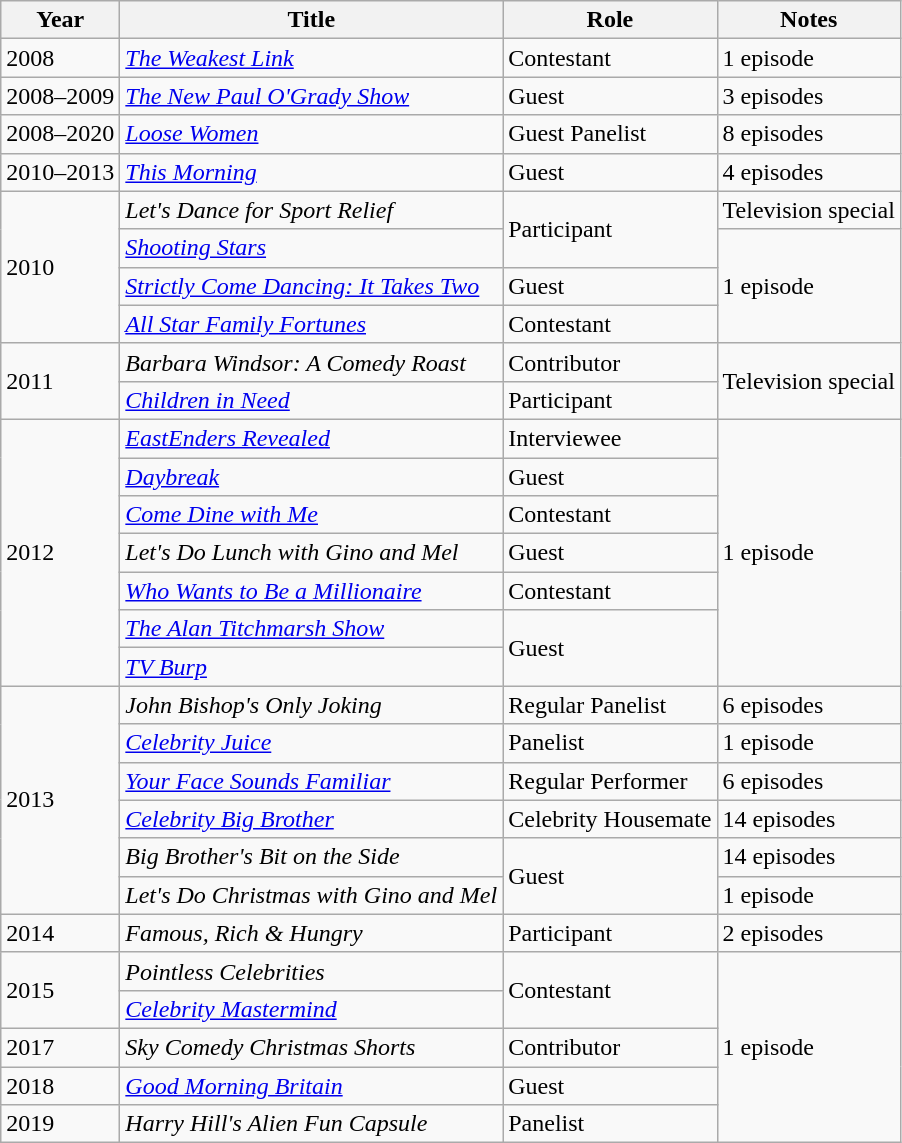<table class="wikitable sortable">
<tr>
<th>Year</th>
<th>Title</th>
<th class="unsortable">Role</th>
<th class="unsortable">Notes</th>
</tr>
<tr>
<td>2008</td>
<td><em><a href='#'>The Weakest Link</a></em></td>
<td>Contestant</td>
<td>1 episode</td>
</tr>
<tr>
<td>2008–2009</td>
<td><em><a href='#'>The New Paul O'Grady Show</a></em></td>
<td>Guest</td>
<td>3 episodes</td>
</tr>
<tr>
<td>2008–2020</td>
<td><em><a href='#'>Loose Women</a></em></td>
<td>Guest Panelist</td>
<td>8 episodes</td>
</tr>
<tr>
<td>2010–2013</td>
<td><em><a href='#'>This Morning</a></em></td>
<td>Guest</td>
<td>4 episodes</td>
</tr>
<tr>
<td rowspan=4>2010</td>
<td><em>Let's Dance for Sport Relief</em></td>
<td rowspan=2>Participant</td>
<td>Television special</td>
</tr>
<tr>
<td><em><a href='#'>Shooting Stars</a></em></td>
<td rowspan=3>1 episode</td>
</tr>
<tr>
<td><em><a href='#'>Strictly Come Dancing: It Takes Two</a></em></td>
<td>Guest</td>
</tr>
<tr>
<td><em><a href='#'>All Star Family Fortunes</a></em></td>
<td>Contestant</td>
</tr>
<tr>
<td rowspan=2>2011</td>
<td><em>Barbara Windsor: A Comedy Roast</em></td>
<td>Contributor</td>
<td rowspan=2>Television special</td>
</tr>
<tr>
<td><em><a href='#'>Children in Need</a></em></td>
<td>Participant</td>
</tr>
<tr>
<td rowspan=7>2012</td>
<td><em><a href='#'>EastEnders Revealed</a></em></td>
<td>Interviewee</td>
<td rowspan=7>1 episode</td>
</tr>
<tr>
<td><em><a href='#'>Daybreak</a></em></td>
<td>Guest</td>
</tr>
<tr>
<td><em><a href='#'>Come Dine with Me</a></em></td>
<td>Contestant</td>
</tr>
<tr>
<td><em>Let's Do Lunch with Gino and Mel</em></td>
<td>Guest</td>
</tr>
<tr>
<td><em><a href='#'>Who Wants to Be a Millionaire</a></em></td>
<td>Contestant</td>
</tr>
<tr>
<td><em><a href='#'>The Alan Titchmarsh Show</a></em></td>
<td rowspan=2>Guest</td>
</tr>
<tr>
<td><em><a href='#'>TV Burp</a></em></td>
</tr>
<tr>
<td rowspan=6>2013</td>
<td><em>John Bishop's Only Joking</em></td>
<td>Regular Panelist</td>
<td>6 episodes</td>
</tr>
<tr>
<td><em><a href='#'>Celebrity Juice</a></em></td>
<td>Panelist</td>
<td>1 episode</td>
</tr>
<tr>
<td><em><a href='#'>Your Face Sounds Familiar</a></em></td>
<td>Regular Performer</td>
<td>6 episodes</td>
</tr>
<tr>
<td><em><a href='#'>Celebrity Big Brother</a></em></td>
<td>Celebrity Housemate</td>
<td>14 episodes</td>
</tr>
<tr>
<td><em>Big Brother's Bit on the Side</em></td>
<td rowspan=2>Guest</td>
<td>14 episodes</td>
</tr>
<tr>
<td><em>Let's Do Christmas with Gino and Mel</em></td>
<td>1 episode</td>
</tr>
<tr>
<td>2014</td>
<td><em>Famous, Rich & Hungry</em></td>
<td>Participant</td>
<td>2 episodes</td>
</tr>
<tr>
<td rowspan=2>2015</td>
<td><em>Pointless Celebrities</em></td>
<td rowspan=2>Contestant</td>
<td rowspan=5>1 episode</td>
</tr>
<tr>
<td><em><a href='#'>Celebrity Mastermind</a></em></td>
</tr>
<tr>
<td>2017</td>
<td><em>Sky Comedy Christmas Shorts</em></td>
<td>Contributor</td>
</tr>
<tr>
<td>2018</td>
<td><em><a href='#'>Good Morning Britain</a></em></td>
<td>Guest</td>
</tr>
<tr>
<td>2019</td>
<td><em>Harry Hill's Alien Fun Capsule</em></td>
<td>Panelist</td>
</tr>
</table>
